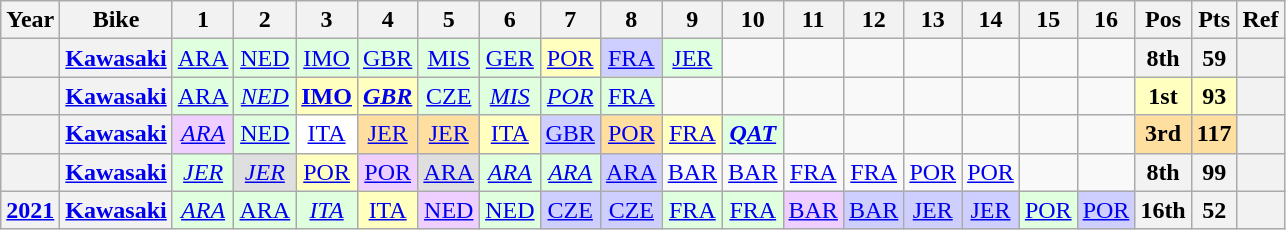<table class="wikitable" style="text-align:center;">
<tr>
<th scope="col">Year</th>
<th scope="col">Bike</th>
<th scope="col">1</th>
<th scope="col">2</th>
<th scope="col">3</th>
<th scope="col">4</th>
<th scope="col">5</th>
<th scope="col">6</th>
<th scope="col">7</th>
<th scope="col">8</th>
<th scope="col">9</th>
<th scope="col">10</th>
<th scope="col">11</th>
<th scope="col">12</th>
<th scope="col">13</th>
<th scope="col">14</th>
<th scope="col">15</th>
<th scope="col">16</th>
<th scope="col">Pos</th>
<th scope="col">Pts</th>
<th scope="col">Ref</th>
</tr>
<tr>
<th scope="row"></th>
<th><a href='#'>Kawasaki</a></th>
<td style="background:#dfffdf;"><a href='#'>ARA</a><br></td>
<td style="background:#dfffdf;"><a href='#'>NED</a><br></td>
<td style="background:#dfffdf;"><a href='#'>IMO</a><br></td>
<td style="background:#dfffdf;"><a href='#'>GBR</a><br></td>
<td style="background:#dfffdf;"><a href='#'>MIS</a><br></td>
<td style="background:#dfffdf;"><a href='#'>GER</a><br></td>
<td style="background:#ffffbf;"><a href='#'>POR</a><br></td>
<td style="background:#cfcfff;"><a href='#'>FRA</a><br></td>
<td style="background:#dfffdf;"><a href='#'>JER</a><br></td>
<td></td>
<td></td>
<td></td>
<td></td>
<td></td>
<td></td>
<td></td>
<th>8th</th>
<th>59</th>
<th></th>
</tr>
<tr>
<th scope="row"></th>
<th><a href='#'>Kawasaki</a></th>
<td style="background:#dfffdf;"><a href='#'>ARA</a><br></td>
<td style="background:#dfffdf;"><em><a href='#'>NED</a></em><br></td>
<td style="background:#ffffbf;"><strong><a href='#'>IMO</a></strong><br></td>
<td style="background:#ffffbf;"><strong><em><a href='#'>GBR</a></em></strong><br></td>
<td style="background:#dfffdf;"><a href='#'>CZE</a><br></td>
<td style="background:#dfffdf;"><em><a href='#'>MIS</a></em><br></td>
<td style="background:#dfffdf;"><em><a href='#'>POR</a></em><br></td>
<td style="background:#dfffdf;"><a href='#'>FRA</a><br></td>
<td></td>
<td></td>
<td></td>
<td></td>
<td></td>
<td></td>
<td></td>
<td></td>
<th style="background:#ffffbf;">1st</th>
<th style="background:#ffffbf;">93</th>
<th></th>
</tr>
<tr>
<th scope="row"></th>
<th><a href='#'>Kawasaki</a></th>
<td style="background:#efcfff;"><em><a href='#'>ARA</a></em><br></td>
<td style="background:#dfffdf;"><a href='#'>NED</a><br></td>
<td style="background:#ffffff;"><a href='#'>ITA</a><br></td>
<td style="background:#ffdf9f;"><a href='#'>JER</a><br></td>
<td style="background:#ffdf9f;"><a href='#'>JER</a><br></td>
<td style="background:#ffffbf;"><a href='#'>ITA</a><br></td>
<td style="background:#cfcfff;"><a href='#'>GBR</a><br></td>
<td style="background:#ffdf9f;"><a href='#'>POR</a><br></td>
<td style="background:#ffffbf;"><a href='#'>FRA</a><br></td>
<td style="background:#dfffdf;"><strong><em><a href='#'>QAT</a></em></strong><br></td>
<td></td>
<td></td>
<td></td>
<td></td>
<td></td>
<td></td>
<th style="background:#ffdf9f;">3rd</th>
<th style="background:#ffdf9f;">117</th>
<th></th>
</tr>
<tr>
<th scope="row"></th>
<th><a href='#'>Kawasaki</a></th>
<td style="background:#dfffdf;"><em><a href='#'>JER</a></em><br></td>
<td style="background:#dfdfdf;"><em><a href='#'>JER</a></em><br></td>
<td style="background:#ffffbf;"><a href='#'>POR</a><br></td>
<td style="background:#efcfff;"><a href='#'>POR</a><br></td>
<td style="background:#dfdfdf;"><a href='#'>ARA</a><br></td>
<td style="background:#dfffdf;"><em><a href='#'>ARA</a></em><br></td>
<td style="background:#dfffdf;"><em><a href='#'>ARA</a></em><br></td>
<td style="background:#cfcfff;"><a href='#'>ARA</a><br></td>
<td><a href='#'>BAR</a></td>
<td><a href='#'>BAR</a></td>
<td><a href='#'>FRA</a></td>
<td><a href='#'>FRA</a></td>
<td><a href='#'>POR</a></td>
<td><a href='#'>POR</a></td>
<td></td>
<td></td>
<th>8th</th>
<th>99</th>
<th></th>
</tr>
<tr>
<th scope=row><a href='#'>2021</a></th>
<th><a href='#'>Kawasaki</a></th>
<td style="background:#dfffdf;"><em><a href='#'>ARA</a></em><br></td>
<td style="background:#dfffdf;"><a href='#'>ARA</a><br></td>
<td style="background:#dfffdf;"><em><a href='#'>ITA</a></em><br></td>
<td style="background:#ffffbf;"><a href='#'>ITA</a><br></td>
<td style="background:#efcfff;"><a href='#'>NED</a><br></td>
<td style="background:#dfffdf;"><a href='#'>NED</a><br></td>
<td style="background:#cfcfff;"><a href='#'>CZE</a><br></td>
<td style="background:#cfcfff;"><a href='#'>CZE</a><br></td>
<td style="background:#dfffdf;"><a href='#'>FRA</a><br></td>
<td style="background:#dfffdf;"><a href='#'>FRA</a><br></td>
<td style="background:#efcfff;"><a href='#'>BAR</a><br></td>
<td style="background:#cfcfff;"><a href='#'>BAR</a><br></td>
<td style="background:#cfcfff;"><a href='#'>JER</a><br></td>
<td style="background:#cfcfff;"><a href='#'>JER</a><br></td>
<td style="background:#dfffdf;"><a href='#'>POR</a><br></td>
<td style="background:#cfcfff;"><a href='#'>POR</a><br></td>
<th>16th</th>
<th>52</th>
<th></th>
</tr>
</table>
